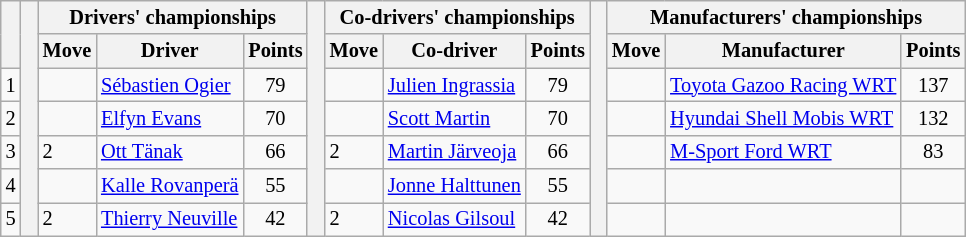<table class="wikitable" style="font-size:85%;">
<tr>
<th rowspan="2"></th>
<th rowspan="7" style="width:5px;"></th>
<th colspan="3">Drivers' championships</th>
<th rowspan="7" style="width:5px;"></th>
<th colspan="3" nowrap>Co-drivers' championships</th>
<th rowspan="7" style="width:5px;"></th>
<th colspan="3" nowrap>Manufacturers' championships</th>
</tr>
<tr>
<th>Move</th>
<th>Driver</th>
<th>Points</th>
<th>Move</th>
<th>Co-driver</th>
<th>Points</th>
<th>Move</th>
<th>Manufacturer</th>
<th>Points</th>
</tr>
<tr>
<td align="center">1</td>
<td></td>
<td nowrap><a href='#'>Sébastien Ogier</a></td>
<td align="center">79</td>
<td></td>
<td><a href='#'>Julien Ingrassia</a></td>
<td align="center">79</td>
<td></td>
<td nowrap><a href='#'>Toyota Gazoo Racing WRT</a></td>
<td align="center">137</td>
</tr>
<tr>
<td align="center">2</td>
<td></td>
<td><a href='#'>Elfyn Evans</a></td>
<td align="center">70</td>
<td></td>
<td><a href='#'>Scott Martin</a></td>
<td align="center">70</td>
<td></td>
<td nowrap><a href='#'>Hyundai Shell Mobis WRT</a></td>
<td align="center">132</td>
</tr>
<tr>
<td align="center">3</td>
<td> 2</td>
<td><a href='#'>Ott Tänak</a></td>
<td align="center">66</td>
<td> 2</td>
<td><a href='#'>Martin Järveoja</a></td>
<td align="center">66</td>
<td></td>
<td><a href='#'>M-Sport Ford WRT</a></td>
<td align="center">83</td>
</tr>
<tr>
<td align="center">4</td>
<td></td>
<td nowrap><a href='#'>Kalle Rovanperä</a></td>
<td align="center">55</td>
<td></td>
<td nowrap><a href='#'>Jonne Halttunen</a></td>
<td align="center">55</td>
<td></td>
<td></td>
<td></td>
</tr>
<tr>
<td align="center">5</td>
<td> 2</td>
<td><a href='#'>Thierry Neuville</a></td>
<td align="center">42</td>
<td> 2</td>
<td><a href='#'>Nicolas Gilsoul</a></td>
<td align="center">42</td>
<td></td>
<td></td>
<td></td>
</tr>
</table>
